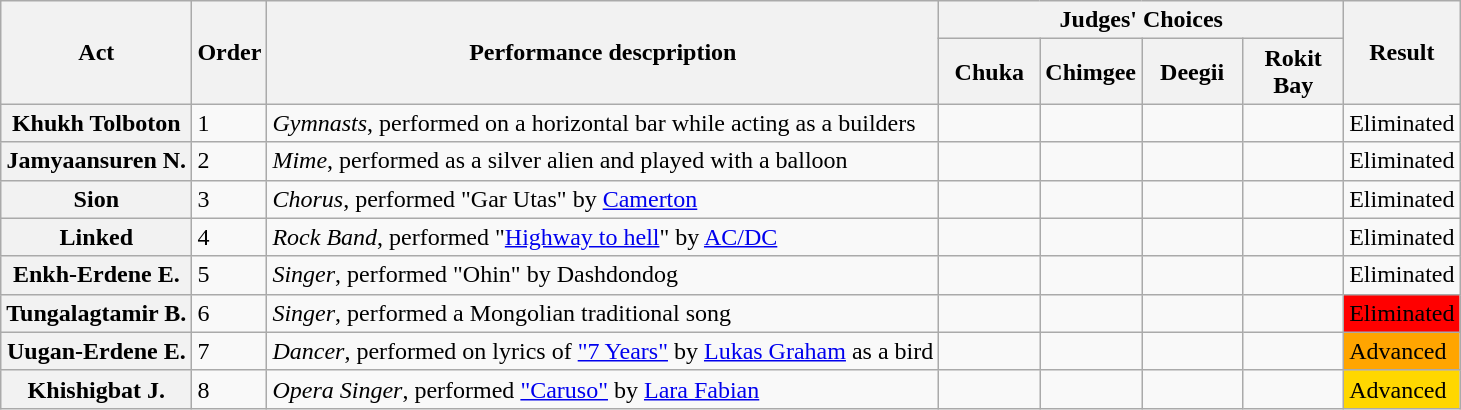<table class="wikitable plainrowheaders">
<tr>
<th rowspan=2>Act</th>
<th rowspan=2>Order</th>
<th rowspan=2>Performance descpription</th>
<th colspan=4>Judges' Choices</th>
<th rowspan=2 colspan=2>Result</th>
</tr>
<tr>
<th style="width:60px;">Chuka</th>
<th style="width:60px;">Chimgee</th>
<th style="width:60px;">Deegii</th>
<th style="width:60px;">Rokit Bay</th>
</tr>
<tr>
<th scope="row">Khukh Tolboton</th>
<td>1</td>
<td><em>Gymnasts</em>, performed on a horizontal bar while acting as a builders</td>
<td></td>
<td></td>
<td></td>
<td></td>
<td>Eliminated</td>
</tr>
<tr>
<th scope="row">Jamyaansuren N.</th>
<td>2</td>
<td><em>Mime</em>, performed as a silver alien and played with a balloon</td>
<td></td>
<td></td>
<td></td>
<td></td>
<td>Eliminated</td>
</tr>
<tr>
<th scope="row">Sion</th>
<td>3</td>
<td><em>Chorus</em>, performed "Gar Utas" by <a href='#'>Camerton</a></td>
<td></td>
<td></td>
<td></td>
<td></td>
<td>Eliminated</td>
</tr>
<tr>
<th scope="row">Linked</th>
<td>4</td>
<td><em>Rock Band</em>, performed "<a href='#'>Highway to hell</a>" by <a href='#'>AC/DC</a></td>
<td></td>
<td></td>
<td></td>
<td></td>
<td>Eliminated</td>
</tr>
<tr>
<th scope="row">Enkh-Erdene E.</th>
<td>5</td>
<td><em>Singer</em>, performed "Ohin" by Dashdondog</td>
<td></td>
<td></td>
<td></td>
<td></td>
<td>Eliminated</td>
</tr>
<tr>
<th scope="row">Tungalagtamir B.</th>
<td>6</td>
<td><em>Singer</em>, performed a Mongolian traditional song</td>
<td></td>
<td></td>
<td></td>
<td></td>
<td style="background: red">Eliminated</td>
</tr>
<tr>
<th scope="row">Uugan-Erdene E.</th>
<td>7</td>
<td><em>Dancer</em>, performed on lyrics of <a href='#'>"7 Years"</a> by <a href='#'>Lukas Graham</a> as a bird</td>
<td style="text-align:center;"></td>
<td style="text-align:center;"></td>
<td style="text-align:center;"></td>
<td style="text-align:center;"></td>
<td style="background: orange">Advanced</td>
</tr>
<tr>
<th scope="row">Khishigbat J.</th>
<td>8</td>
<td><em>Opera Singer</em>, performed <a href='#'>"Caruso"</a> by <a href='#'>Lara Fabian</a></td>
<td></td>
<td></td>
<td></td>
<td></td>
<td style="background: gold">Advanced</td>
</tr>
</table>
